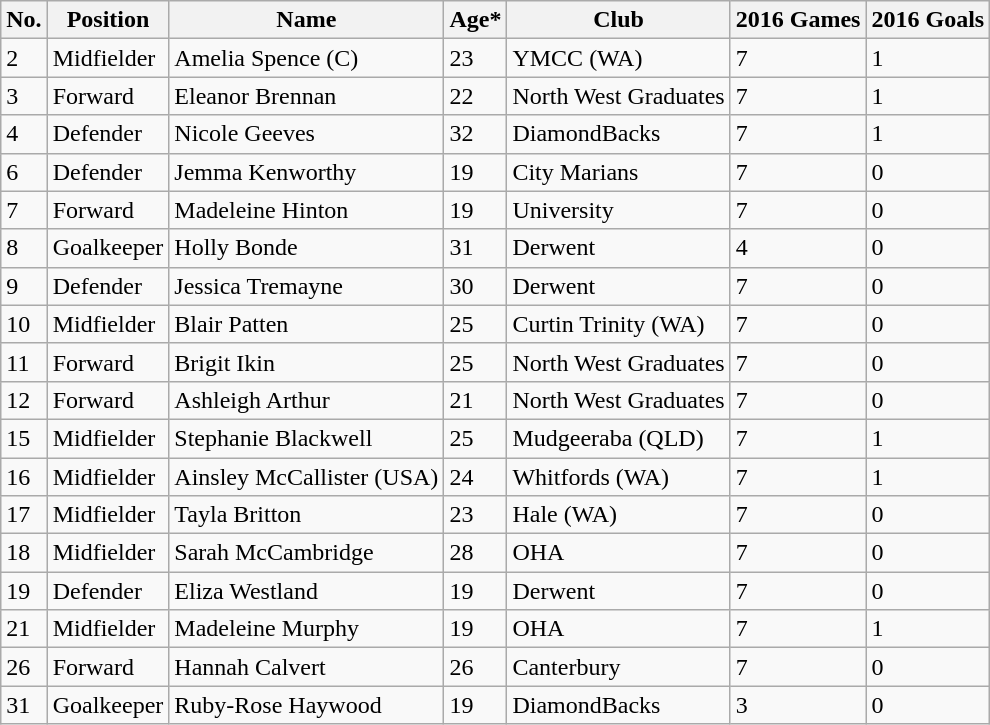<table class="wikitable">
<tr>
<th>No.</th>
<th>Position</th>
<th>Name</th>
<th>Age*</th>
<th>Club</th>
<th>2016 Games</th>
<th>2016 Goals</th>
</tr>
<tr>
<td>2</td>
<td>Midfielder</td>
<td>Amelia Spence (C)</td>
<td>23</td>
<td>YMCC (WA)</td>
<td>7</td>
<td>1</td>
</tr>
<tr>
<td>3</td>
<td>Forward</td>
<td>Eleanor Brennan</td>
<td>22</td>
<td>North West Graduates</td>
<td>7</td>
<td>1</td>
</tr>
<tr>
<td>4</td>
<td>Defender</td>
<td>Nicole Geeves</td>
<td>32</td>
<td>DiamondBacks</td>
<td>7</td>
<td>1</td>
</tr>
<tr>
<td>6</td>
<td>Defender</td>
<td>Jemma Kenworthy</td>
<td>19</td>
<td>City Marians</td>
<td>7</td>
<td>0</td>
</tr>
<tr>
<td>7</td>
<td>Forward</td>
<td>Madeleine Hinton</td>
<td>19</td>
<td>University</td>
<td>7</td>
<td>0</td>
</tr>
<tr>
<td>8</td>
<td>Goalkeeper</td>
<td>Holly Bonde</td>
<td>31</td>
<td>Derwent</td>
<td>4</td>
<td>0</td>
</tr>
<tr>
<td>9</td>
<td>Defender</td>
<td>Jessica Tremayne</td>
<td>30</td>
<td>Derwent</td>
<td>7</td>
<td>0</td>
</tr>
<tr>
<td>10</td>
<td>Midfielder</td>
<td>Blair Patten</td>
<td>25</td>
<td>Curtin Trinity (WA)</td>
<td>7</td>
<td>0</td>
</tr>
<tr>
<td>11</td>
<td>Forward</td>
<td>Brigit Ikin</td>
<td>25</td>
<td>North West Graduates</td>
<td>7</td>
<td>0</td>
</tr>
<tr>
<td>12</td>
<td>Forward</td>
<td>Ashleigh Arthur</td>
<td>21</td>
<td>North West Graduates</td>
<td>7</td>
<td>0</td>
</tr>
<tr>
<td>15</td>
<td>Midfielder</td>
<td>Stephanie Blackwell</td>
<td>25</td>
<td>Mudgeeraba (QLD)</td>
<td>7</td>
<td>1</td>
</tr>
<tr>
<td>16</td>
<td>Midfielder</td>
<td>Ainsley McCallister (USA)</td>
<td>24</td>
<td>Whitfords (WA)</td>
<td>7</td>
<td>1</td>
</tr>
<tr>
<td>17</td>
<td>Midfielder</td>
<td>Tayla Britton</td>
<td>23</td>
<td>Hale (WA)</td>
<td>7</td>
<td>0</td>
</tr>
<tr>
<td>18</td>
<td>Midfielder</td>
<td>Sarah McCambridge</td>
<td>28</td>
<td>OHA</td>
<td>7</td>
<td>0</td>
</tr>
<tr>
<td>19</td>
<td>Defender</td>
<td>Eliza Westland</td>
<td>19</td>
<td>Derwent</td>
<td>7</td>
<td>0</td>
</tr>
<tr>
<td>21</td>
<td>Midfielder</td>
<td>Madeleine Murphy</td>
<td>19</td>
<td>OHA</td>
<td>7</td>
<td>1</td>
</tr>
<tr>
<td>26</td>
<td>Forward</td>
<td>Hannah Calvert</td>
<td>26</td>
<td>Canterbury</td>
<td>7</td>
<td>0</td>
</tr>
<tr>
<td>31</td>
<td>Goalkeeper</td>
<td>Ruby-Rose Haywood</td>
<td>19</td>
<td>DiamondBacks</td>
<td>3</td>
<td>0</td>
</tr>
</table>
